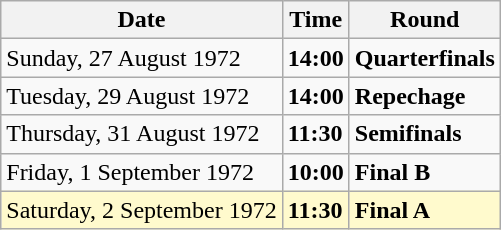<table class="wikitable">
<tr>
<th>Date</th>
<th>Time</th>
<th>Round</th>
</tr>
<tr>
<td>Sunday, 27 August 1972</td>
<td><strong>14:00</strong></td>
<td><strong>Quarterfinals</strong></td>
</tr>
<tr>
<td>Tuesday, 29 August 1972</td>
<td><strong>14:00</strong></td>
<td><strong>Repechage</strong></td>
</tr>
<tr>
<td>Thursday, 31 August 1972</td>
<td><strong>11:30</strong></td>
<td><strong>Semifinals</strong></td>
</tr>
<tr>
<td>Friday, 1 September 1972</td>
<td><strong>10:00</strong></td>
<td><strong>Final B</strong></td>
</tr>
<tr style=background:lemonchiffon>
<td>Saturday, 2 September 1972</td>
<td><strong>11:30</strong></td>
<td><strong>Final A</strong></td>
</tr>
</table>
